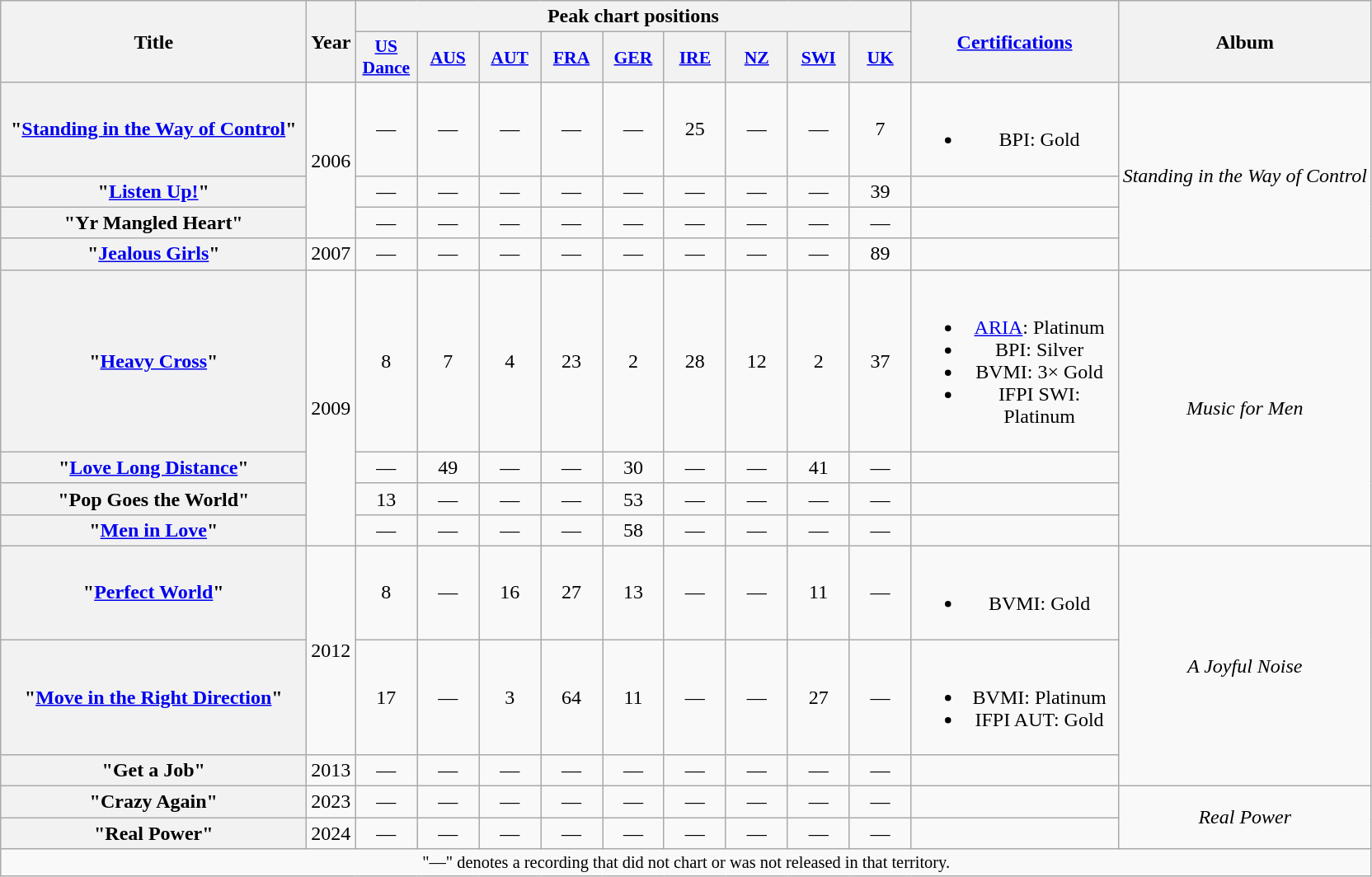<table class="wikitable plainrowheaders" style="text-align:center;">
<tr>
<th scope="col" rowspan="2" style="width:15em;">Title</th>
<th scope="col" rowspan="2">Year</th>
<th scope="col" colspan="9">Peak chart positions</th>
<th scope="col" rowspan="2" style="width:10em;"><a href='#'>Certifications</a></th>
<th scope="col" rowspan="2">Album</th>
</tr>
<tr>
<th style="width:3em;font-size:90%"><a href='#'>US Dance</a><br></th>
<th style="width:3em;font-size:90%"><a href='#'>AUS</a><br></th>
<th style="width:3em;font-size:90%"><a href='#'>AUT</a><br></th>
<th style="width:3em;font-size:90%"><a href='#'>FRA</a><br></th>
<th style="width:3em;font-size:90%"><a href='#'>GER</a><br></th>
<th style="width:3em;font-size:90%"><a href='#'>IRE</a><br></th>
<th style="width:3em;font-size:90%"><a href='#'>NZ</a><br></th>
<th style="width:3em;font-size:90%"><a href='#'>SWI</a><br></th>
<th style="width:3em;font-size:90%"><a href='#'>UK</a><br></th>
</tr>
<tr>
<th scope="row">"<a href='#'>Standing in the Way of Control</a>"</th>
<td rowspan="3">2006</td>
<td>—</td>
<td>—</td>
<td>—</td>
<td>—</td>
<td>—</td>
<td>25</td>
<td>—</td>
<td>—</td>
<td>7</td>
<td><br><ul><li>BPI: Gold</li></ul></td>
<td rowspan="4"><em>Standing in the Way of Control</em></td>
</tr>
<tr>
<th scope="row">"<a href='#'>Listen Up!</a>"</th>
<td>—</td>
<td>—</td>
<td>—</td>
<td>—</td>
<td>—</td>
<td>—</td>
<td>—</td>
<td>—</td>
<td>39</td>
<td></td>
</tr>
<tr>
<th scope="row">"Yr Mangled Heart"</th>
<td>—</td>
<td>—</td>
<td>—</td>
<td>—</td>
<td>—</td>
<td>—</td>
<td>—</td>
<td>—</td>
<td>—</td>
<td></td>
</tr>
<tr>
<th scope="row">"<a href='#'>Jealous Girls</a>"</th>
<td>2007</td>
<td>—</td>
<td>—</td>
<td>—</td>
<td>—</td>
<td>—</td>
<td>—</td>
<td>—</td>
<td>—</td>
<td>89</td>
<td></td>
</tr>
<tr>
<th scope="row">"<a href='#'>Heavy Cross</a>"</th>
<td rowspan="4">2009</td>
<td>8</td>
<td>7</td>
<td>4</td>
<td>23</td>
<td>2</td>
<td>28</td>
<td>12</td>
<td>2</td>
<td>37</td>
<td><br><ul><li><a href='#'>ARIA</a>: Platinum</li><li>BPI: Silver</li><li>BVMI: 3× Gold</li><li>IFPI SWI: Platinum</li></ul></td>
<td rowspan="4"><em>Music for Men</em></td>
</tr>
<tr>
<th scope="row">"<a href='#'>Love Long Distance</a>"</th>
<td>—</td>
<td>49</td>
<td>—</td>
<td>—</td>
<td>30</td>
<td>—</td>
<td>—</td>
<td>41</td>
<td>—</td>
<td></td>
</tr>
<tr>
<th scope="row">"Pop Goes the World"</th>
<td>13</td>
<td>—</td>
<td>—</td>
<td>—</td>
<td>53</td>
<td>—</td>
<td>—</td>
<td>—</td>
<td>—</td>
<td></td>
</tr>
<tr>
<th scope="row">"<a href='#'>Men in Love</a>"</th>
<td>—</td>
<td>—</td>
<td>—</td>
<td>—</td>
<td>58</td>
<td>—</td>
<td>—</td>
<td>—</td>
<td>—</td>
<td></td>
</tr>
<tr>
<th scope="row">"<a href='#'>Perfect World</a>"</th>
<td rowspan="2">2012</td>
<td>8</td>
<td>—</td>
<td>16</td>
<td>27</td>
<td>13</td>
<td>—</td>
<td>—</td>
<td>11</td>
<td>—</td>
<td><br><ul><li>BVMI: Gold</li></ul></td>
<td rowspan="3"><em>A Joyful Noise</em></td>
</tr>
<tr>
<th scope="row">"<a href='#'>Move in the Right Direction</a>"</th>
<td>17</td>
<td>—</td>
<td>3</td>
<td>64</td>
<td>11</td>
<td>—</td>
<td>—</td>
<td>27</td>
<td>—</td>
<td><br><ul><li>BVMI: Platinum</li><li>IFPI AUT: Gold</li></ul></td>
</tr>
<tr>
<th scope="row">"Get a Job"</th>
<td>2013</td>
<td>—</td>
<td>—</td>
<td>—</td>
<td>—</td>
<td>—</td>
<td>—</td>
<td>—</td>
<td>—</td>
<td>—</td>
<td></td>
</tr>
<tr>
<th scope="row">"Crazy Again"</th>
<td>2023</td>
<td>—</td>
<td>—</td>
<td>—</td>
<td>—</td>
<td>—</td>
<td>—</td>
<td>—</td>
<td>—</td>
<td>—</td>
<td></td>
<td rowspan="2"><em>Real Power</em></td>
</tr>
<tr>
<th scope="row">"Real Power"</th>
<td>2024</td>
<td>—</td>
<td>—</td>
<td>—</td>
<td>—</td>
<td>—</td>
<td>—</td>
<td>—</td>
<td>—</td>
<td>—</td>
<td></td>
</tr>
<tr>
<td colspan="13" style="font-size:85%">"—" denotes a recording that did not chart or was not released in that territory.</td>
</tr>
</table>
